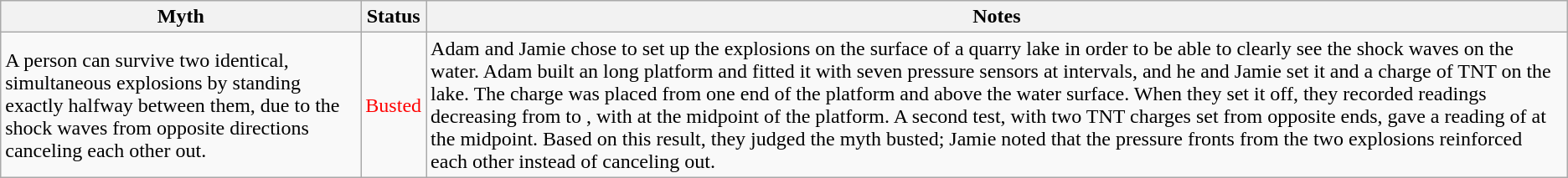<table class="wikitable plainrowheaders">
<tr>
<th scope"col">Myth</th>
<th scope"col">Status</th>
<th scope"col">Notes</th>
</tr>
<tr>
<td scope"row">A person can survive two identical, simultaneous explosions by standing exactly halfway between them, due to the shock waves from opposite directions canceling each other out.</td>
<td style="color:red">Busted</td>
<td>Adam and Jamie chose to set up the explosions on the surface of a quarry lake in order to be able to clearly see the shock waves on the water. Adam built an  long platform and fitted it with seven pressure sensors at  intervals, and he and Jamie set it and a  charge of TNT on the lake. The charge was placed  from one end of the platform and  above the water surface. When they set it off, they recorded readings decreasing from  to , with  at the midpoint of the platform. A second test, with two TNT charges set  from opposite ends, gave a reading of  at the midpoint. Based on this result, they judged the myth busted; Jamie noted that the pressure fronts from the two explosions reinforced each other instead of canceling out.</td>
</tr>
</table>
